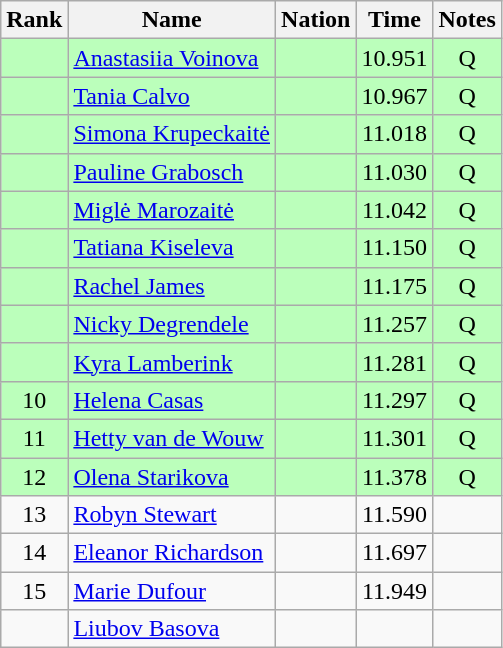<table class="wikitable sortable" style="text-align:center">
<tr>
<th>Rank</th>
<th>Name</th>
<th>Nation</th>
<th>Time</th>
<th>Notes</th>
</tr>
<tr bgcolor=bbffbb>
<td></td>
<td align=left><a href='#'>Anastasiia Voinova</a></td>
<td align=left></td>
<td>10.951</td>
<td>Q</td>
</tr>
<tr bgcolor=bbffbb>
<td></td>
<td align=left><a href='#'>Tania Calvo</a></td>
<td align=left></td>
<td>10.967</td>
<td>Q</td>
</tr>
<tr bgcolor=bbffbb>
<td></td>
<td align=left><a href='#'>Simona Krupeckaitė</a></td>
<td align=left></td>
<td>11.018</td>
<td>Q</td>
</tr>
<tr bgcolor=bbffbb>
<td></td>
<td align=left><a href='#'>Pauline Grabosch</a></td>
<td align=left></td>
<td>11.030</td>
<td>Q</td>
</tr>
<tr bgcolor=bbffbb>
<td></td>
<td align=left><a href='#'>Miglė Marozaitė</a></td>
<td align=left></td>
<td>11.042</td>
<td>Q</td>
</tr>
<tr bgcolor=bbffbb>
<td></td>
<td align=left><a href='#'>Tatiana Kiseleva</a></td>
<td align=left></td>
<td>11.150</td>
<td>Q</td>
</tr>
<tr bgcolor=bbffbb>
<td></td>
<td align=left><a href='#'>Rachel James</a></td>
<td align=left></td>
<td>11.175</td>
<td>Q</td>
</tr>
<tr bgcolor=bbffbb>
<td></td>
<td align=left><a href='#'>Nicky Degrendele</a></td>
<td align=left></td>
<td>11.257</td>
<td>Q</td>
</tr>
<tr bgcolor=bbffbb>
<td></td>
<td align=left><a href='#'>Kyra Lamberink</a></td>
<td align=left></td>
<td>11.281</td>
<td>Q</td>
</tr>
<tr bgcolor=bbffbb>
<td>10</td>
<td align=left><a href='#'>Helena Casas</a></td>
<td align=left></td>
<td>11.297</td>
<td>Q</td>
</tr>
<tr bgcolor=bbffbb>
<td>11</td>
<td align=left><a href='#'>Hetty van de Wouw</a></td>
<td align=left></td>
<td>11.301</td>
<td>Q</td>
</tr>
<tr bgcolor=bbffbb>
<td>12</td>
<td align=left><a href='#'>Olena Starikova</a></td>
<td align=left></td>
<td>11.378</td>
<td>Q</td>
</tr>
<tr>
<td>13</td>
<td align=left><a href='#'>Robyn Stewart</a></td>
<td align=left></td>
<td>11.590</td>
<td></td>
</tr>
<tr>
<td>14</td>
<td align=left><a href='#'>Eleanor Richardson</a></td>
<td align=left></td>
<td>11.697</td>
<td></td>
</tr>
<tr>
<td>15</td>
<td align=left><a href='#'>Marie Dufour</a></td>
<td align=left></td>
<td>11.949</td>
<td></td>
</tr>
<tr>
<td></td>
<td align=left><a href='#'>Liubov Basova</a></td>
<td align=left></td>
<td></td>
<td></td>
</tr>
</table>
